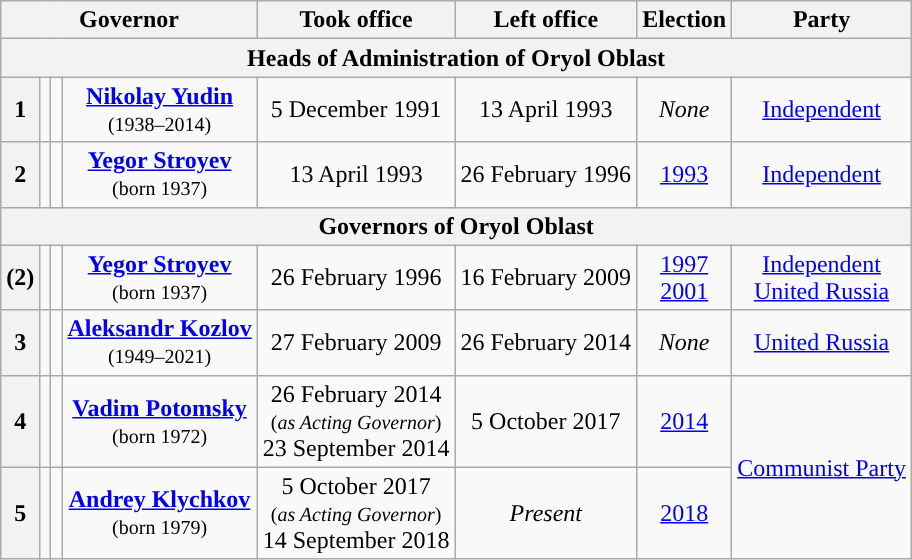<table class="wikitable" style="text-align: center;">
<tr>
<th colspan="4">Governor</th>
<th>Took office</th>
<th>Left office</th>
<th>Election</th>
<th>Party</th>
</tr>
<tr>
<th colspan=8>Heads of Administration of Oryol Oblast</th>
</tr>
<tr>
<th>1</th>
<td></td>
<td style="background: "></td>
<td><strong><a href='#'>Nikolay Yudin</a></strong><br><small>(1938–2014)</small></td>
<td>5 December 1991</td>
<td>13 April 1993</td>
<td><em>None</em></td>
<td><a href='#'>Independent</a></td>
</tr>
<tr>
<th>2</th>
<td></td>
<td style="background: "></td>
<td><strong><a href='#'>Yegor Stroyev</a></strong><br><small>(born 1937)</small></td>
<td>13 April 1993</td>
<td>26 February 1996</td>
<td><a href='#'>1993</a></td>
<td><a href='#'>Independent</a></td>
</tr>
<tr>
<th colspan=8>Governors of Oryol Oblast</th>
</tr>
<tr>
<th>(2)</th>
<td></td>
<td style="background: "></td>
<td><strong><a href='#'>Yegor Stroyev</a></strong><br><small>(born 1937)</small></td>
<td>26 February 1996</td>
<td>16 February 2009</td>
<td><a href='#'>1997</a><br><a href='#'>2001</a></td>
<td><a href='#'>Independent</a><br><a href='#'>United Russia</a></td>
</tr>
<tr>
<th>3</th>
<td></td>
<td style="background: "></td>
<td><strong><a href='#'>Aleksandr Kozlov</a></strong><br><small>(1949–2021)</small></td>
<td>27 February 2009</td>
<td>26 February 2014</td>
<td><em>None</em></td>
<td><a href='#'>United Russia</a></td>
</tr>
<tr>
<th>4</th>
<td></td>
<td style="background: "></td>
<td><strong><a href='#'>Vadim Potomsky</a></strong><br><small>(born 1972)</small></td>
<td>26 February 2014 <br><small>(<em>as Acting Governor</em>)</small><br>23 September 2014</td>
<td>5 October 2017</td>
<td><a href='#'>2014</a></td>
<td rowspan="2"><a href='#'>Communist Party</a></td>
</tr>
<tr>
<th>5</th>
<td></td>
<td style="background: "></td>
<td><strong><a href='#'>Andrey Klychkov</a></strong><br><small>(born 1979)</small></td>
<td>5 October 2017<br><small>(<em>as Acting Governor</em>)</small><br>14 September 2018</td>
<td><em>Present</em></td>
<td><a href='#'>2018</a></td>
</tr>
</table>
